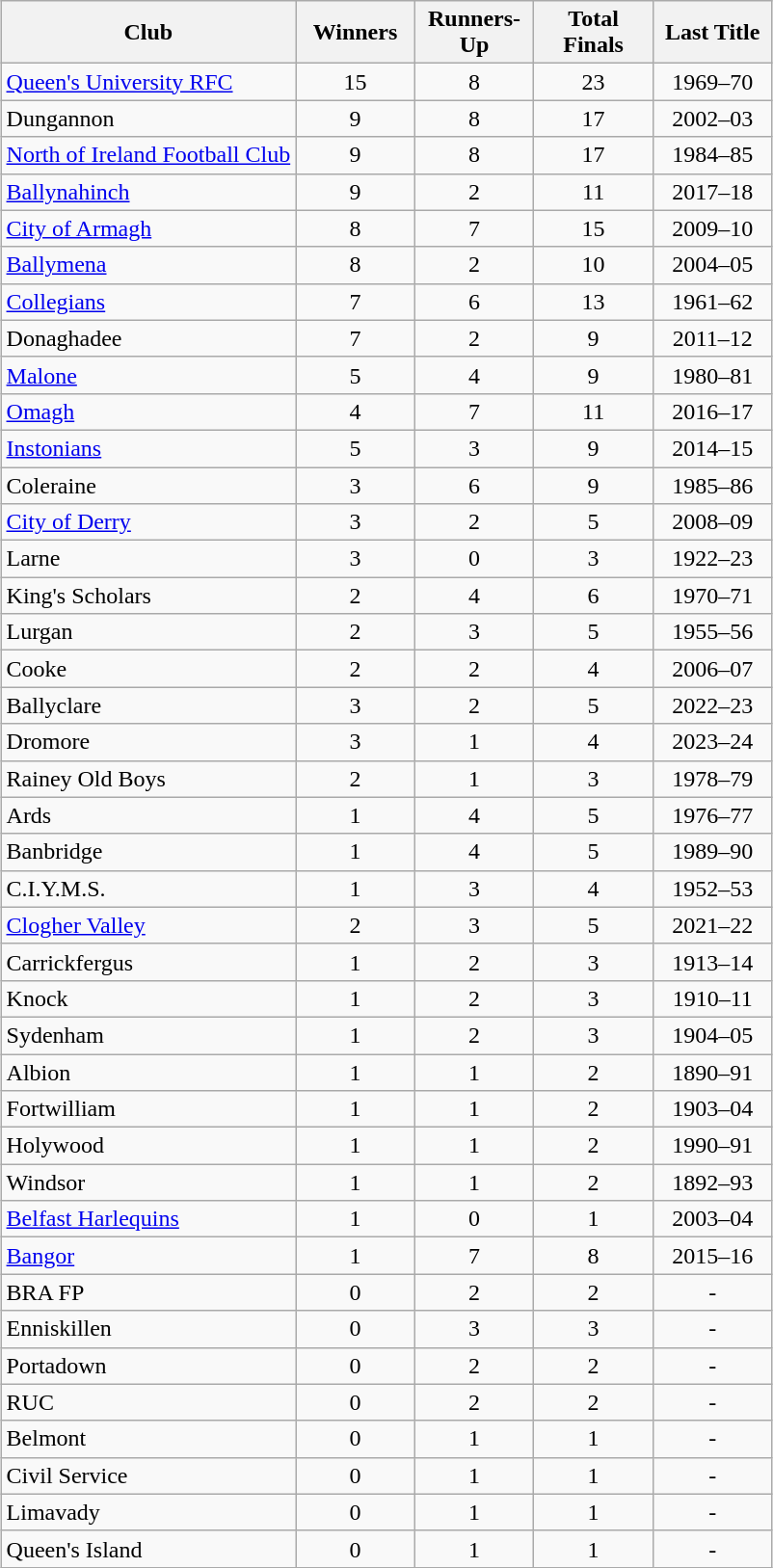<table class="wikitable" style="margin: 1em auto 1em auto">
<tr>
<th>Club</th>
<th width="75">Winners</th>
<th width="75">Runners-Up</th>
<th width="75">Total Finals</th>
<th width="75">Last Title</th>
</tr>
<tr>
<td><a href='#'>Queen's University RFC</a></td>
<td align="center">15</td>
<td align="center">8</td>
<td align="center">23</td>
<td align="center">1969–70</td>
</tr>
<tr>
<td>Dungannon</td>
<td align="center">9</td>
<td align="center">8</td>
<td align="center">17</td>
<td align="center">2002–03</td>
</tr>
<tr>
<td><a href='#'>North of Ireland Football Club</a></td>
<td align="center">9</td>
<td align="center">8</td>
<td align="center">17</td>
<td align="center">1984–85</td>
</tr>
<tr>
<td><a href='#'>Ballynahinch</a></td>
<td align="center">9</td>
<td align="center">2</td>
<td align="center">11</td>
<td align="center">2017–18</td>
</tr>
<tr>
<td><a href='#'>City of Armagh</a></td>
<td align="center">8</td>
<td align="center">7</td>
<td align="center">15</td>
<td align="center">2009–10</td>
</tr>
<tr>
<td><a href='#'>Ballymena</a></td>
<td align="center">8</td>
<td align="center">2</td>
<td align="center">10</td>
<td align="center">2004–05</td>
</tr>
<tr>
<td><a href='#'>Collegians</a></td>
<td align="center">7</td>
<td align="center">6</td>
<td align="center">13</td>
<td align="center">1961–62</td>
</tr>
<tr>
<td>Donaghadee</td>
<td align="center">7</td>
<td align="center">2</td>
<td align="center">9</td>
<td align="center">2011–12</td>
</tr>
<tr>
<td><a href='#'>Malone</a></td>
<td align="center">5</td>
<td align="center">4</td>
<td align="center">9</td>
<td align="center">1980–81</td>
</tr>
<tr>
<td><a href='#'>Omagh</a></td>
<td align="center">4</td>
<td align="center">7</td>
<td align="center">11</td>
<td align="center">2016–17</td>
</tr>
<tr>
<td><a href='#'>Instonians</a></td>
<td align="center">5</td>
<td align="center">3</td>
<td align="center">9</td>
<td align="center">2014–15</td>
</tr>
<tr>
<td>Coleraine</td>
<td align="center">3</td>
<td align="center">6</td>
<td align="center">9</td>
<td align="center">1985–86</td>
</tr>
<tr>
<td><a href='#'>City of Derry</a></td>
<td align="center">3</td>
<td align="center">2</td>
<td align="center">5</td>
<td align="center">2008–09</td>
</tr>
<tr>
<td>Larne</td>
<td align="center">3</td>
<td align="center">0</td>
<td align="center">3</td>
<td align="center">1922–23</td>
</tr>
<tr>
<td>King's Scholars</td>
<td align="center">2</td>
<td align="center">4</td>
<td align="center">6</td>
<td align="center">1970–71</td>
</tr>
<tr>
<td>Lurgan</td>
<td align="center">2</td>
<td align="center">3</td>
<td align="center">5</td>
<td align="center">1955–56</td>
</tr>
<tr>
<td>Cooke</td>
<td align="center">2</td>
<td align="center">2</td>
<td align="center">4</td>
<td align="center">2006–07</td>
</tr>
<tr>
<td>Ballyclare</td>
<td align="center">3</td>
<td align="center">2</td>
<td align="center">5</td>
<td align="center">2022–23</td>
</tr>
<tr>
<td>Dromore</td>
<td align="center">3</td>
<td align="center">1</td>
<td align="center">4</td>
<td align="center">2023–24</td>
</tr>
<tr>
<td>Rainey Old Boys</td>
<td align="center">2</td>
<td align="center">1</td>
<td align="center">3</td>
<td align="center">1978–79</td>
</tr>
<tr>
<td>Ards</td>
<td align="center">1</td>
<td align="center">4</td>
<td align="center">5</td>
<td align="center">1976–77</td>
</tr>
<tr>
<td>Banbridge</td>
<td align="center">1</td>
<td align="center">4</td>
<td align="center">5</td>
<td align="center">1989–90</td>
</tr>
<tr>
<td>C.I.Y.M.S.</td>
<td align="center">1</td>
<td align="center">3</td>
<td align="center">4</td>
<td align="center">1952–53</td>
</tr>
<tr>
<td><a href='#'>Clogher Valley</a></td>
<td align="center">2</td>
<td align="center">3</td>
<td align="center">5</td>
<td align="center">2021–22</td>
</tr>
<tr>
<td>Carrickfergus</td>
<td align="center">1</td>
<td align="center">2</td>
<td align="center">3</td>
<td align="center">1913–14</td>
</tr>
<tr>
<td>Knock</td>
<td align="center">1</td>
<td align="center">2</td>
<td align="center">3</td>
<td align="center">1910–11</td>
</tr>
<tr>
<td>Sydenham</td>
<td align="center">1</td>
<td align="center">2</td>
<td align="center">3</td>
<td align="center">1904–05</td>
</tr>
<tr>
<td>Albion</td>
<td align="center">1</td>
<td align="center">1</td>
<td align="center">2</td>
<td align="center">1890–91</td>
</tr>
<tr>
<td>Fortwilliam</td>
<td align="center">1</td>
<td align="center">1</td>
<td align="center">2</td>
<td align="center">1903–04</td>
</tr>
<tr>
<td>Holywood</td>
<td align="center">1</td>
<td align="center">1</td>
<td align="center">2</td>
<td align="center">1990–91</td>
</tr>
<tr>
<td>Windsor</td>
<td align="center">1</td>
<td align="center">1</td>
<td align="center">2</td>
<td align="center">1892–93</td>
</tr>
<tr>
<td><a href='#'>Belfast Harlequins</a></td>
<td align="center">1</td>
<td align="center">0</td>
<td align="center">1</td>
<td align="center">2003–04</td>
</tr>
<tr>
<td><a href='#'>Bangor</a></td>
<td align="center">1</td>
<td align="center">7</td>
<td align="center">8</td>
<td align="center">2015–16</td>
</tr>
<tr>
<td>BRA FP</td>
<td align="center">0</td>
<td align="center">2</td>
<td align="center">2</td>
<td align="center">-</td>
</tr>
<tr>
<td>Enniskillen</td>
<td align="center">0</td>
<td align="center">3</td>
<td align="center">3</td>
<td align="center">-</td>
</tr>
<tr>
<td>Portadown</td>
<td align="center">0</td>
<td align="center">2</td>
<td align="center">2</td>
<td align="center">-</td>
</tr>
<tr>
<td>RUC</td>
<td align="center">0</td>
<td align="center">2</td>
<td align="center">2</td>
<td align="center">-</td>
</tr>
<tr>
<td>Belmont</td>
<td align="center">0</td>
<td align="center">1</td>
<td align="center">1</td>
<td align="center">-</td>
</tr>
<tr>
<td>Civil Service</td>
<td align="center">0</td>
<td align="center">1</td>
<td align="center">1</td>
<td align="center">-</td>
</tr>
<tr>
<td>Limavady</td>
<td align="center">0</td>
<td align="center">1</td>
<td align="center">1</td>
<td align="center">-</td>
</tr>
<tr>
<td>Queen's Island</td>
<td align="center">0</td>
<td align="center">1</td>
<td align="center">1</td>
<td align="center">-</td>
</tr>
</table>
